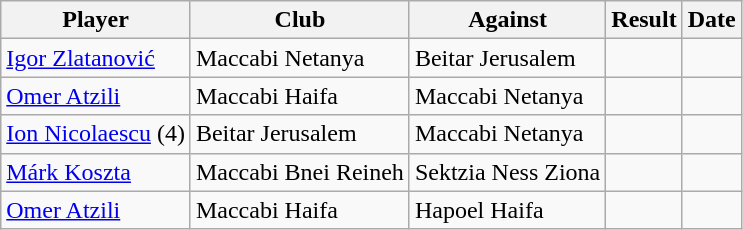<table class="wikitable">
<tr>
<th>Player</th>
<th>Club</th>
<th>Against</th>
<th>Result</th>
<th>Date</th>
</tr>
<tr>
<td> <a href='#'>Igor Zlatanović</a></td>
<td>Maccabi Netanya</td>
<td>Beitar Jerusalem</td>
<td align=center></td>
<td align=center></td>
</tr>
<tr>
<td> <a href='#'>Omer Atzili</a></td>
<td>Maccabi Haifa</td>
<td>Maccabi Netanya</td>
<td align=center></td>
<td align=center></td>
</tr>
<tr>
<td> <a href='#'>Ion Nicolaescu</a> (4)</td>
<td>Beitar Jerusalem</td>
<td>Maccabi Netanya</td>
<td align=center></td>
<td align=center></td>
</tr>
<tr>
<td> <a href='#'>Márk Koszta</a></td>
<td>Maccabi Bnei Reineh</td>
<td>Sektzia Ness Ziona</td>
<td align=center></td>
<td align=center></td>
</tr>
<tr>
<td> <a href='#'>Omer Atzili</a></td>
<td>Maccabi Haifa</td>
<td>Hapoel Haifa</td>
<td align=center></td>
<td align=center></td>
</tr>
</table>
